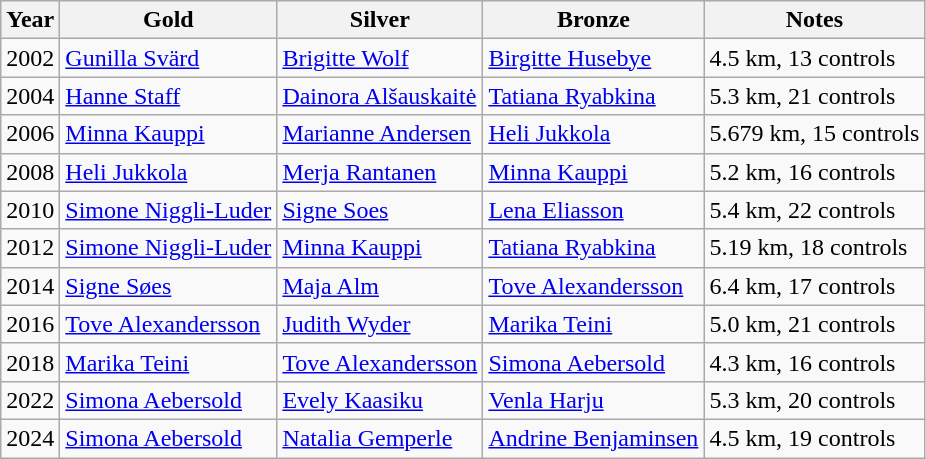<table class="wikitable">
<tr>
<th>Year</th>
<th>Gold</th>
<th>Silver</th>
<th>Bronze</th>
<th>Notes</th>
</tr>
<tr>
<td>2002</td>
<td> <a href='#'>Gunilla Svärd</a></td>
<td> <a href='#'>Brigitte Wolf</a></td>
<td> <a href='#'>Birgitte Husebye</a></td>
<td>4.5 km, 13 controls</td>
</tr>
<tr>
<td>2004</td>
<td> <a href='#'>Hanne Staff</a></td>
<td> <a href='#'>Dainora Alšauskaitė</a></td>
<td> <a href='#'>Tatiana Ryabkina</a></td>
<td>5.3 km, 21 controls</td>
</tr>
<tr>
<td>2006</td>
<td> <a href='#'>Minna Kauppi</a></td>
<td> <a href='#'>Marianne Andersen</a></td>
<td> <a href='#'>Heli Jukkola</a></td>
<td>5.679 km, 15 controls</td>
</tr>
<tr>
<td>2008</td>
<td> <a href='#'>Heli Jukkola</a></td>
<td> <a href='#'>Merja Rantanen</a></td>
<td> <a href='#'>Minna Kauppi</a></td>
<td>5.2 km, 16 controls</td>
</tr>
<tr>
<td>2010</td>
<td> <a href='#'>Simone Niggli-Luder</a></td>
<td> <a href='#'>Signe Soes</a></td>
<td> <a href='#'>Lena Eliasson</a></td>
<td>5.4 km, 22 controls</td>
</tr>
<tr>
<td>2012</td>
<td> <a href='#'>Simone Niggli-Luder</a></td>
<td> <a href='#'>Minna Kauppi</a></td>
<td> <a href='#'>Tatiana Ryabkina</a></td>
<td>5.19 km, 18 controls</td>
</tr>
<tr>
<td>2014</td>
<td> <a href='#'>Signe Søes</a></td>
<td> <a href='#'>Maja Alm</a></td>
<td> <a href='#'>Tove Alexandersson</a></td>
<td>6.4 km, 17 controls</td>
</tr>
<tr>
<td>2016</td>
<td> <a href='#'>Tove Alexandersson</a></td>
<td> <a href='#'>Judith Wyder</a></td>
<td> <a href='#'>Marika Teini</a></td>
<td>5.0 km, 21 controls</td>
</tr>
<tr>
<td>2018</td>
<td> <a href='#'>Marika Teini</a></td>
<td> <a href='#'>Tove Alexandersson</a></td>
<td> <a href='#'>Simona Aebersold</a></td>
<td>4.3 km, 16 controls</td>
</tr>
<tr>
<td>2022</td>
<td> <a href='#'>Simona Aebersold</a></td>
<td> <a href='#'>Evely Kaasiku</a></td>
<td> <a href='#'>Venla Harju</a></td>
<td>5.3 km, 20 controls</td>
</tr>
<tr>
<td>2024</td>
<td> <a href='#'>Simona Aebersold</a></td>
<td> <a href='#'>Natalia Gemperle</a></td>
<td> <a href='#'>Andrine Benjaminsen</a></td>
<td>4.5 km, 19 controls</td>
</tr>
</table>
